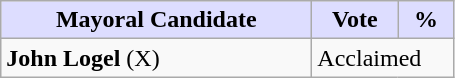<table class="wikitable">
<tr>
<th style="background:#ddf; width:200px;">Mayoral Candidate</th>
<th style="background:#ddf; width:50px;">Vote</th>
<th style="background:#ddf; width:30px;">%</th>
</tr>
<tr>
<td><strong>John Logel</strong> (X)</td>
<td colspan="2">Acclaimed</td>
</tr>
</table>
